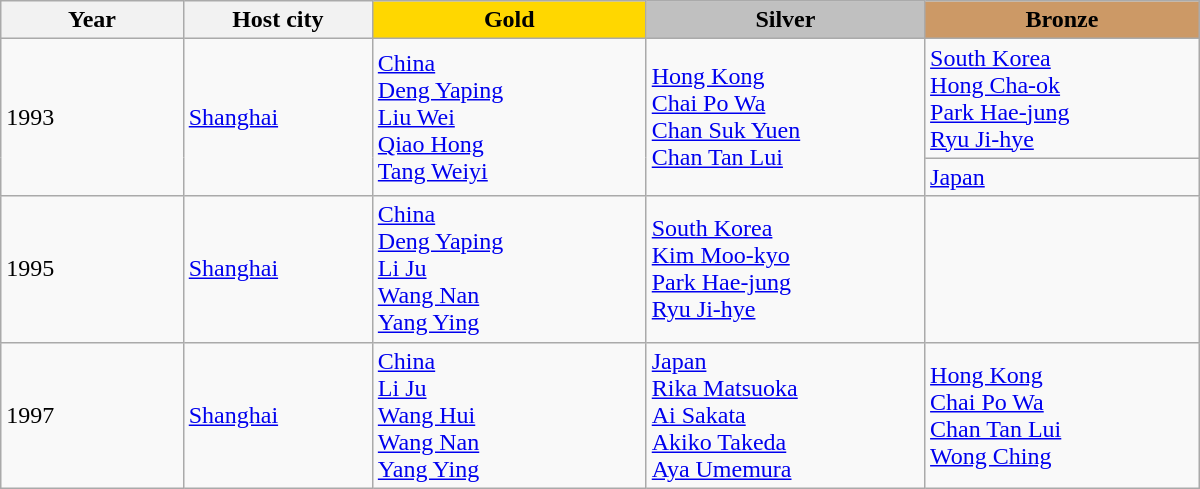<table class="wikitable" style="text-align:left; width:800px;">
<tr>
<th width="130">Year</th>
<th width="130">Host city</th>
<th width="200" style="background-color: gold">Gold</th>
<th width="200" style="background-color: silver">Silver</th>
<th width="200" style="background-color: #cc9966">Bronze</th>
</tr>
<tr>
<td rowspan=2>1993</td>
<td rowspan=2><a href='#'>Shanghai</a></td>
<td rowspan=2> <a href='#'>China</a><br><a href='#'>Deng Yaping</a><br><a href='#'>Liu Wei</a><br><a href='#'>Qiao Hong</a><br><a href='#'>Tang Weiyi</a></td>
<td rowspan=2> <a href='#'>Hong Kong</a><br><a href='#'>Chai Po Wa</a><br><a href='#'>Chan Suk Yuen</a><br><a href='#'>Chan Tan Lui</a></td>
<td> <a href='#'>South Korea</a><br><a href='#'>Hong Cha-ok</a><br><a href='#'>Park Hae-jung</a><br><a href='#'>Ryu Ji-hye</a></td>
</tr>
<tr>
<td> <a href='#'>Japan</a></td>
</tr>
<tr>
<td>1995</td>
<td><a href='#'>Shanghai</a></td>
<td> <a href='#'>China</a><br><a href='#'>Deng Yaping</a><br><a href='#'>Li Ju</a><br><a href='#'>Wang Nan</a><br><a href='#'>Yang Ying</a></td>
<td> <a href='#'>South Korea</a><br><a href='#'>Kim Moo-kyo</a><br><a href='#'>Park Hae-jung</a><br><a href='#'>Ryu Ji-hye</a></td>
<td></td>
</tr>
<tr>
<td>1997</td>
<td><a href='#'>Shanghai</a></td>
<td> <a href='#'>China</a><br><a href='#'>Li Ju</a><br><a href='#'>Wang Hui</a><br><a href='#'>Wang Nan</a><br><a href='#'>Yang Ying</a></td>
<td> <a href='#'>Japan</a><br><a href='#'>Rika Matsuoka</a><br><a href='#'>Ai Sakata</a><br><a href='#'>Akiko Takeda</a><br><a href='#'>Aya Umemura</a></td>
<td> <a href='#'>Hong Kong</a><br><a href='#'>Chai Po Wa</a><br><a href='#'>Chan Tan Lui</a><br><a href='#'>Wong Ching</a></td>
</tr>
</table>
